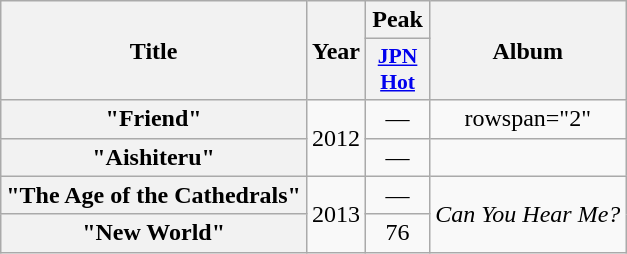<table class="wikitable plainrowheaders" style="text-align:center;">
<tr>
<th scope="col" rowspan="2">Title</th>
<th scope="col" rowspan="2">Year</th>
<th scope="col">Peak</th>
<th scope="col" rowspan="2">Album</th>
</tr>
<tr>
<th scope="col" style="width:2.5em;font-size:90%;"><a href='#'>JPN<br>Hot</a><br></th>
</tr>
<tr>
<th scope="row">"Friend"<br></th>
<td rowspan="2">2012</td>
<td>—</td>
<td>rowspan="2" </td>
</tr>
<tr>
<th scope="row">"Aishiteru"<br></th>
<td>—</td>
</tr>
<tr>
<th scope="row">"The Age of the Cathedrals"</th>
<td rowspan="2">2013</td>
<td>—</td>
<td rowspan="2"><em>Can You Hear Me?</em></td>
</tr>
<tr>
<th scope="row">"New World"</th>
<td>76</td>
</tr>
</table>
